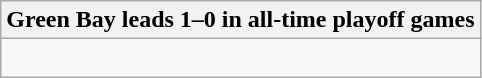<table class="wikitable collapsible collapsed">
<tr>
<th>Green Bay leads 1–0 in all-time playoff games</th>
</tr>
<tr>
<td><br></td>
</tr>
</table>
